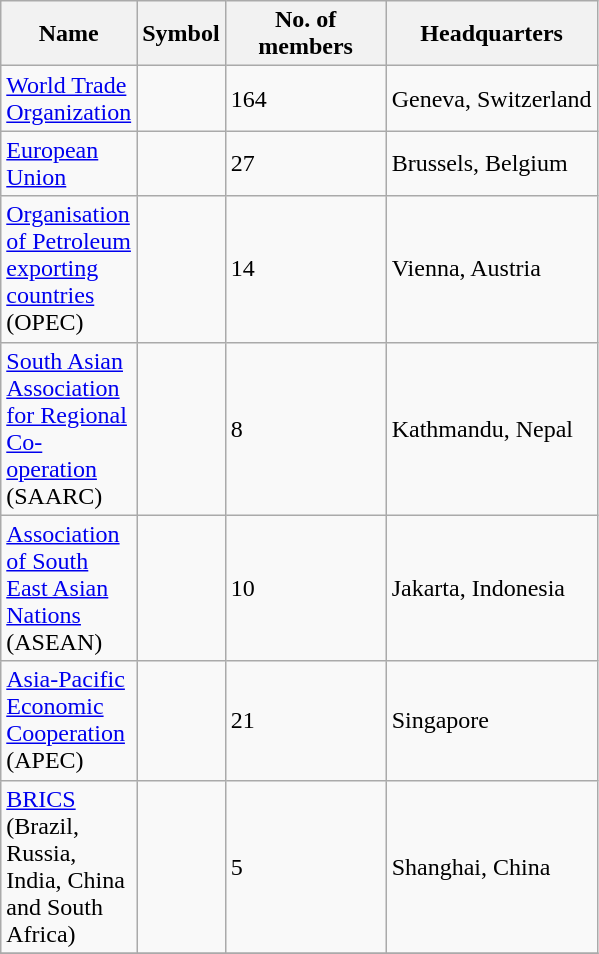<table class="wikitable">
<tr>
<th width=20>Name</th>
<th width=20>Symbol</th>
<th width=100>No. of members</th>
<th>Headquarters</th>
</tr>
<tr>
<td><a href='#'>World Trade Organization</a></td>
<td></td>
<td>164</td>
<td>Geneva, Switzerland</td>
</tr>
<tr>
<td><a href='#'>European Union</a></td>
<td></td>
<td>27</td>
<td>Brussels, Belgium</td>
</tr>
<tr>
<td><a href='#'>Organisation of Petroleum exporting countries</a> (OPEC)</td>
<td></td>
<td>14</td>
<td>Vienna, Austria</td>
</tr>
<tr>
<td><a href='#'>South Asian Association for Regional Co-operation</a> (SAARC)</td>
<td></td>
<td>8</td>
<td>Kathmandu, Nepal</td>
</tr>
<tr>
<td><a href='#'>Association of South East Asian Nations</a> (ASEAN)</td>
<td></td>
<td>10</td>
<td>Jakarta, Indonesia</td>
</tr>
<tr>
<td><a href='#'>Asia-Pacific Economic Cooperation</a> (APEC)</td>
<td></td>
<td>21</td>
<td>Singapore</td>
</tr>
<tr>
<td><a href='#'>BRICS</a> (Brazil, Russia, India, China and South Africa)</td>
<td></td>
<td>5</td>
<td>Shanghai, China</td>
</tr>
<tr>
</tr>
</table>
